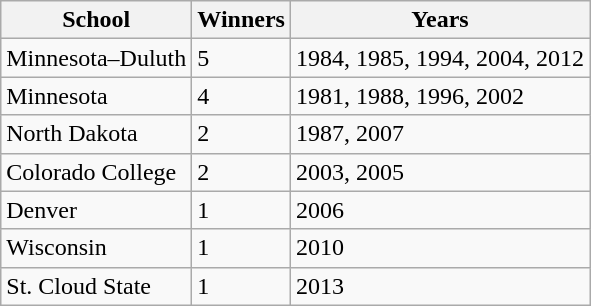<table class="wikitable sortable">
<tr>
<th>School</th>
<th>Winners</th>
<th>Years</th>
</tr>
<tr>
<td>Minnesota–Duluth</td>
<td>5</td>
<td>1984, 1985, 1994, 2004, 2012</td>
</tr>
<tr>
<td>Minnesota</td>
<td>4</td>
<td>1981, 1988, 1996, 2002</td>
</tr>
<tr>
<td>North Dakota</td>
<td>2</td>
<td>1987, 2007</td>
</tr>
<tr>
<td>Colorado College</td>
<td>2</td>
<td>2003, 2005</td>
</tr>
<tr>
<td>Denver</td>
<td>1</td>
<td>2006</td>
</tr>
<tr>
<td>Wisconsin</td>
<td>1</td>
<td>2010</td>
</tr>
<tr>
<td>St. Cloud State</td>
<td>1</td>
<td>2013</td>
</tr>
</table>
